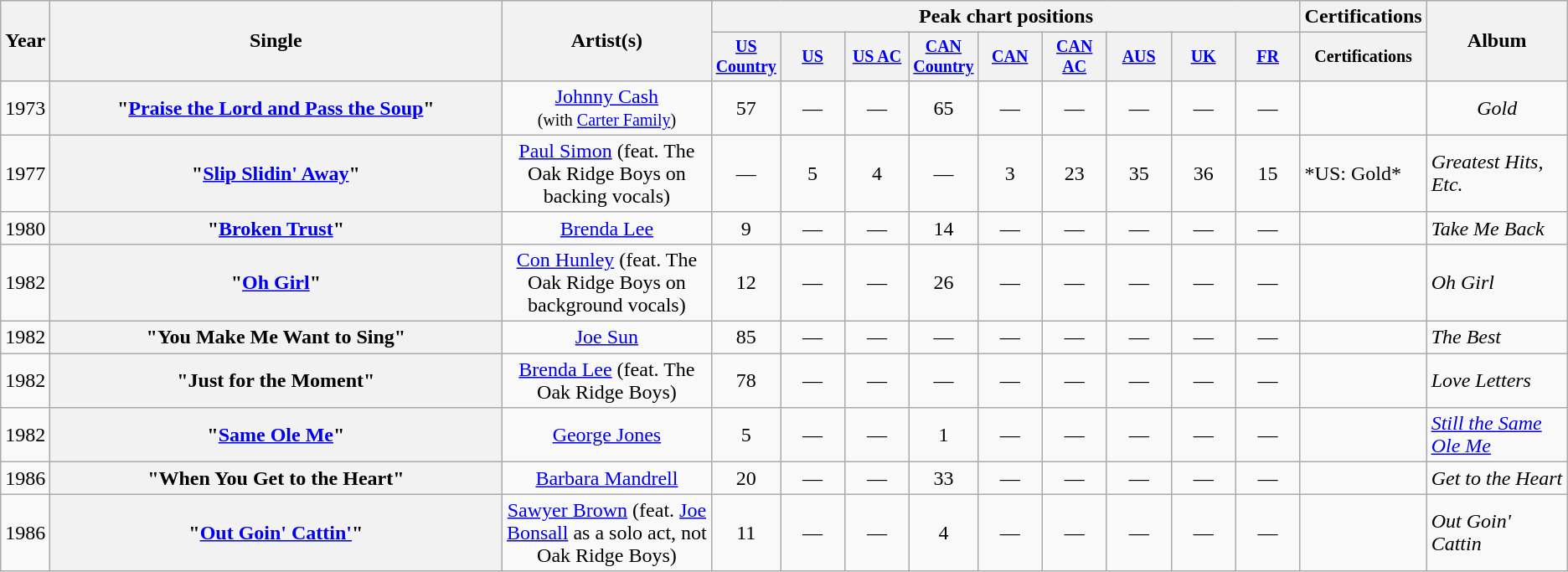<table class="wikitable plainrowheaders" style="text-align:center;">
<tr>
<th rowspan="2">Year</th>
<th rowspan="2" style="width:22em;">Single</th>
<th rowspan="2" style="width:10em;">Artist(s)</th>
<th colspan="9">Peak chart positions</th>
<th rowspan="1">Certifications</th>
<th rowspan="2">Album</th>
</tr>
<tr style="font-size:smaller;">
<th width="45"><a href='#'>US Country</a></th>
<th width="45"><a href='#'>US</a></th>
<th width="45"><a href='#'>US AC</a></th>
<th width="45"><a href='#'>CAN Country</a></th>
<th width="45"><a href='#'>CAN</a></th>
<th width="45"><a href='#'>CAN AC</a></th>
<th width="45"><a href='#'>AUS</a></th>
<th width="45"><a href='#'>UK</a></th>
<th width="45"><a href='#'>FR</a></th>
<th width="45">Certifications</th>
</tr>
<tr>
<td>1973</td>
<th scope="row">"<a href='#'>Praise the Lord and Pass the Soup</a>"</th>
<td><a href='#'>Johnny Cash</a> <br><small>(with <a href='#'>Carter Family</a>)</small></td>
<td>57</td>
<td>—</td>
<td>—</td>
<td>65</td>
<td>—</td>
<td>—</td>
<td>—</td>
<td>—</td>
<td>—</td>
<td></td>
<td><em>Gold</em></td>
</tr>
<tr>
<td>1977</td>
<th scope="row">"<a href='#'>Slip Slidin' Away</a>"</th>
<td><a href='#'>Paul Simon</a> (feat. The Oak Ridge Boys on backing vocals)</td>
<td>—</td>
<td>5</td>
<td>4</td>
<td>—</td>
<td>3</td>
<td>23</td>
<td>35</td>
<td>36</td>
<td>15</td>
<td align="left">*US: Gold*</td>
<td align="left"><em>Greatest Hits, Etc.</em></td>
</tr>
<tr>
<td>1980</td>
<th scope="row">"<a href='#'>Broken Trust</a>"</th>
<td><a href='#'>Brenda Lee</a></td>
<td>9</td>
<td>—</td>
<td>—</td>
<td>14</td>
<td>—</td>
<td>—</td>
<td>—</td>
<td>—</td>
<td>—</td>
<td></td>
<td align="left"><em>Take Me Back</em></td>
</tr>
<tr>
<td>1982</td>
<th scope="row">"<a href='#'>Oh Girl</a>"</th>
<td><a href='#'>Con Hunley</a> (feat. The Oak Ridge Boys on background vocals)</td>
<td>12</td>
<td>—</td>
<td>—</td>
<td>26</td>
<td>—</td>
<td>—</td>
<td>—</td>
<td>—</td>
<td>—</td>
<td></td>
<td align="left"><em>Oh Girl</em></td>
</tr>
<tr>
<td>1982</td>
<th scope="row">"You Make Me Want to Sing"</th>
<td><a href='#'>Joe Sun</a></td>
<td>85</td>
<td>—</td>
<td>—</td>
<td>—</td>
<td>—</td>
<td>—</td>
<td>—</td>
<td>—</td>
<td>—</td>
<td></td>
<td align="left"><em>The Best</em></td>
</tr>
<tr>
<td>1982</td>
<th scope="row">"Just for the Moment"</th>
<td><a href='#'>Brenda Lee</a> (feat. The Oak Ridge Boys)</td>
<td>78</td>
<td>—</td>
<td>—</td>
<td>—</td>
<td>—</td>
<td>—</td>
<td>—</td>
<td>—</td>
<td>—</td>
<td></td>
<td align="left"><em>Love Letters</em></td>
</tr>
<tr>
<td>1982</td>
<th scope="row">"<a href='#'>Same Ole Me</a>"</th>
<td><a href='#'>George Jones</a></td>
<td>5</td>
<td>—</td>
<td>—</td>
<td>1</td>
<td>—</td>
<td>—</td>
<td>—</td>
<td>—</td>
<td>—</td>
<td></td>
<td align="left"><em><a href='#'>Still the Same Ole Me</a></em></td>
</tr>
<tr>
<td>1986</td>
<th scope="row">"When You Get to the Heart"</th>
<td><a href='#'>Barbara Mandrell</a></td>
<td>20</td>
<td>—</td>
<td>—</td>
<td>33</td>
<td>—</td>
<td>—</td>
<td>—</td>
<td>—</td>
<td>—</td>
<td></td>
<td align="left"><em>Get to the Heart</em></td>
</tr>
<tr>
<td>1986</td>
<th scope="row">"<a href='#'>Out Goin' Cattin'</a>"</th>
<td><a href='#'>Sawyer Brown</a> (feat. <a href='#'>Joe Bonsall</a> as a solo act, not Oak Ridge Boys)</td>
<td>11</td>
<td>—</td>
<td>—</td>
<td>4</td>
<td>—</td>
<td>—</td>
<td>—</td>
<td>—</td>
<td>—</td>
<td></td>
<td align="left"><em>Out Goin' Cattin<strong></td>
</tr>
</table>
